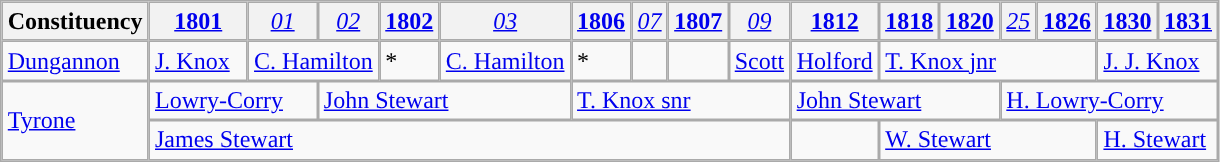<table class="wikitable" style="border-collapse: separate; border-spacing: 0;">
<tr>
<th>Constituency</th>
<th><a href='#'>1801</a></th>
<th style="font-weight: normal;"><em><a href='#'>01</a></em></th>
<th style="font-weight: normal;"><em><a href='#'>02</a></em></th>
<th><a href='#'>1802</a></th>
<th style="font-weight: normal;"><em><a href='#'>03</a></em></th>
<th><a href='#'>1806</a></th>
<th style="font-weight: normal;"><em><a href='#'>07</a></em></th>
<th><a href='#'>1807</a></th>
<th style="font-weight: normal;"><em><a href='#'>09</a></em></th>
<th><a href='#'>1812</a></th>
<th><a href='#'>1818</a></th>
<th><a href='#'>1820</a></th>
<th style="font-weight: normal;"><em><a href='#'>25</a></em></th>
<th><a href='#'>1826</a></th>
<th><a href='#'>1830</a></th>
<th><a href='#'>1831</a></th>
</tr>
<tr>
<td><a href='#'>Dungannon</a></td>
<td><a href='#'>J. Knox</a></td>
<td colspan="2"><a href='#'>C. Hamilton</a></td>
<td>*</td>
<td><a href='#'>C. Hamilton</a></td>
<td>*</td>
<td></td>
<td></td>
<td><a href='#'>Scott</a></td>
<td><a href='#'>Holford</a></td>
<td colspan="4"><a href='#'>T. Knox jnr</a></td>
<td colspan="2"><a href='#'>J. J. Knox</a></td>
</tr>
<tr>
<td rowspan="2"><a href='#'>Tyrone</a></td>
<td colspan="2"><a href='#'>Lowry-Corry</a></td>
<td colspan="3"><a href='#'>John Stewart</a></td>
<td colspan="4"><a href='#'>T. Knox snr</a></td>
<td colspan="3"><a href='#'>John Stewart</a></td>
<td colspan="4"><a href='#'>H. Lowry-Corry</a></td>
</tr>
<tr>
<td colspan="9"><a href='#'>James Stewart</a></td>
<td></td>
<td colspan="4"><a href='#'>W. Stewart</a></td>
<td colspan="2"><a href='#'>H. Stewart</a></td>
</tr>
</table>
